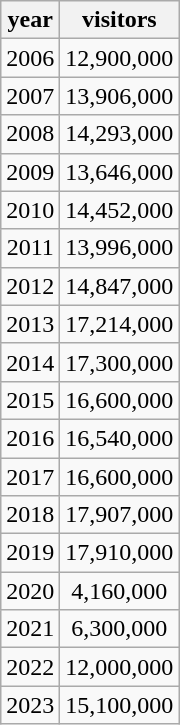<table class="wikitable" style="text-align:center">
<tr>
<th>year</th>
<th>visitors</th>
</tr>
<tr>
<td>2006</td>
<td>12,900,000</td>
</tr>
<tr>
<td>2007</td>
<td>13,906,000</td>
</tr>
<tr>
<td>2008</td>
<td>14,293,000</td>
</tr>
<tr>
<td>2009</td>
<td>13,646,000</td>
</tr>
<tr>
<td>2010</td>
<td>14,452,000</td>
</tr>
<tr>
<td>2011</td>
<td>13,996,000</td>
</tr>
<tr>
<td>2012</td>
<td>14,847,000</td>
</tr>
<tr>
<td>2013</td>
<td>17,214,000</td>
</tr>
<tr>
<td>2014</td>
<td>17,300,000</td>
</tr>
<tr>
<td>2015</td>
<td>16,600,000</td>
</tr>
<tr>
<td>2016</td>
<td>16,540,000</td>
</tr>
<tr>
<td>2017</td>
<td>16,600,000</td>
</tr>
<tr>
<td>2018</td>
<td>17,907,000</td>
</tr>
<tr>
<td>2019</td>
<td>17,910,000</td>
</tr>
<tr>
<td>2020</td>
<td>4,160,000</td>
</tr>
<tr>
<td>2021</td>
<td>6,300,000</td>
</tr>
<tr>
<td>2022</td>
<td>12,000,000</td>
</tr>
<tr>
<td>2023</td>
<td>15,100,000</td>
</tr>
</table>
